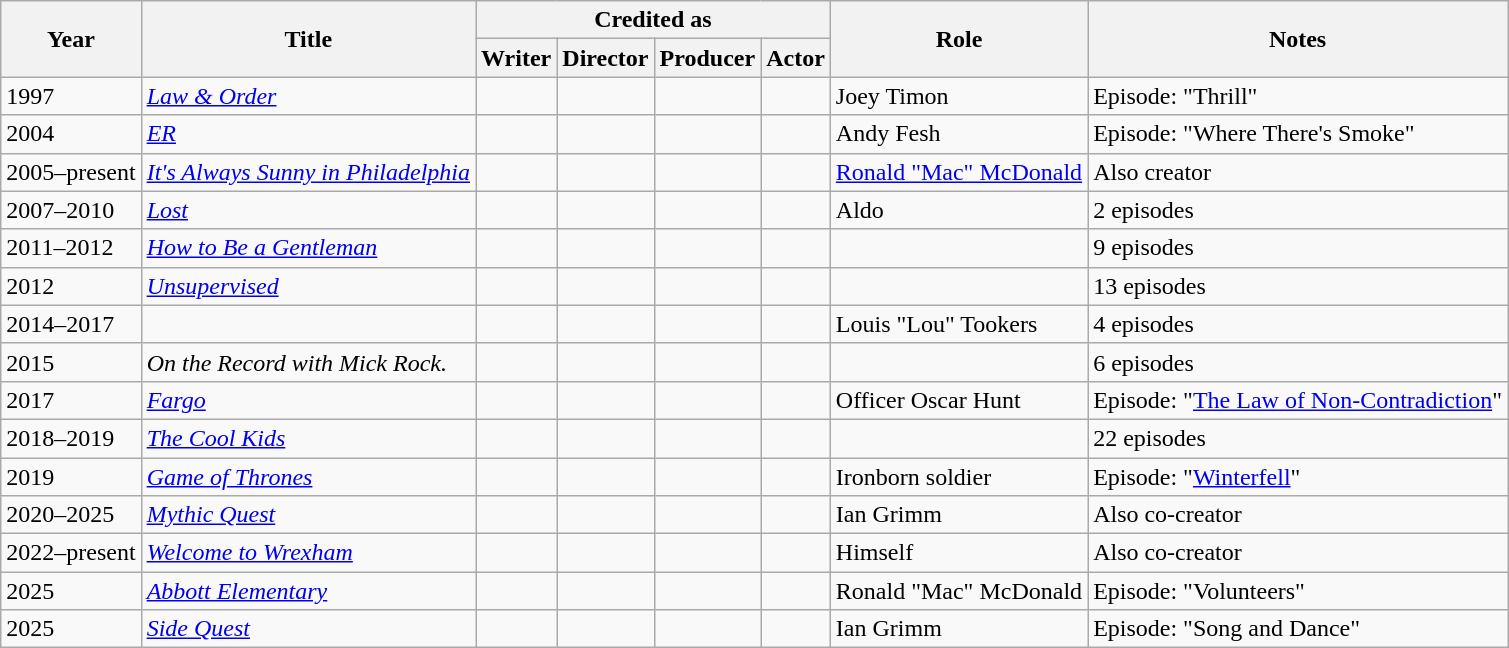<table class="wikitable sortable">
<tr>
<th rowspan=2>Year</th>
<th rowspan=2>Title</th>
<th colspan=4>Credited as</th>
<th rowspan=2>Role</th>
<th rowspan=2 class="unsortable">Notes</th>
</tr>
<tr>
<th>Writer</th>
<th>Director</th>
<th>Producer</th>
<th>Actor</th>
</tr>
<tr>
<td>1997</td>
<td><em><a href='#'>Law & Order</a></em></td>
<td></td>
<td></td>
<td></td>
<td></td>
<td>Joey Timon</td>
<td>Episode: "Thrill"</td>
</tr>
<tr>
<td>2004</td>
<td><em><a href='#'>ER</a></em></td>
<td></td>
<td></td>
<td></td>
<td></td>
<td>Andy Fesh</td>
<td>Episode: "Where There's Smoke"</td>
</tr>
<tr>
<td>2005–present</td>
<td><em><a href='#'>It's Always Sunny in Philadelphia</a></em></td>
<td></td>
<td></td>
<td></td>
<td></td>
<td><a href='#'>Ronald "Mac" McDonald</a></td>
<td>Also creator</td>
</tr>
<tr>
<td>2007–2010</td>
<td><em><a href='#'>Lost</a></em></td>
<td></td>
<td></td>
<td></td>
<td></td>
<td>Aldo</td>
<td>2 episodes</td>
</tr>
<tr>
<td>2011–2012</td>
<td><em><a href='#'>How to Be a Gentleman</a></em></td>
<td></td>
<td></td>
<td></td>
<td></td>
<td></td>
<td>9 episodes</td>
</tr>
<tr>
<td>2012</td>
<td><em><a href='#'>Unsupervised</a></em></td>
<td></td>
<td></td>
<td></td>
<td></td>
<td></td>
<td>13 episodes</td>
</tr>
<tr>
<td>2014–2017</td>
<td><em></em></td>
<td></td>
<td></td>
<td></td>
<td></td>
<td>Louis "Lou" Tookers</td>
<td>4 episodes</td>
</tr>
<tr>
<td>2015</td>
<td><em>On the Record with Mick Rock.</em></td>
<td></td>
<td></td>
<td></td>
<td></td>
<td></td>
<td>6 episodes</td>
</tr>
<tr>
<td>2017</td>
<td><em><a href='#'>Fargo</a></em></td>
<td></td>
<td></td>
<td></td>
<td></td>
<td>Officer Oscar Hunt</td>
<td>Episode: "<a href='#'>The Law of Non-Contradiction</a>"</td>
</tr>
<tr>
<td>2018–2019</td>
<td><em><a href='#'>The Cool Kids</a></em></td>
<td></td>
<td></td>
<td></td>
<td></td>
<td></td>
<td>22 episodes</td>
</tr>
<tr>
<td>2019</td>
<td><em><a href='#'>Game of Thrones</a></em></td>
<td></td>
<td></td>
<td></td>
<td></td>
<td>Ironborn soldier</td>
<td>Episode: "<a href='#'>Winterfell</a>"</td>
</tr>
<tr>
<td>2020–2025</td>
<td><em><a href='#'>Mythic Quest</a></em></td>
<td></td>
<td></td>
<td></td>
<td></td>
<td>Ian Grimm</td>
<td>Also co-creator</td>
</tr>
<tr>
<td>2022–present</td>
<td><em><a href='#'>Welcome to Wrexham</a></em></td>
<td></td>
<td></td>
<td></td>
<td></td>
<td>Himself</td>
<td>Also co-creator</td>
</tr>
<tr>
<td>2025</td>
<td><em><a href='#'>Abbott Elementary</a></em></td>
<td></td>
<td></td>
<td></td>
<td></td>
<td>Ronald "Mac" McDonald</td>
<td>Episode: "Volunteers"</td>
</tr>
<tr>
<td>2025</td>
<td><em><a href='#'>Side Quest</a></em></td>
<td></td>
<td></td>
<td></td>
<td></td>
<td>Ian Grimm</td>
<td>Episode: "Song and Dance"</td>
</tr>
</table>
